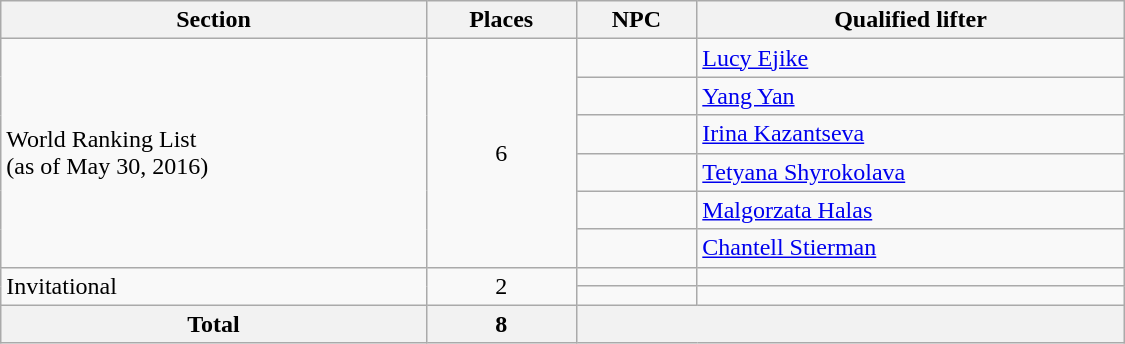<table class="wikitable"  width=750>
<tr>
<th>Section</th>
<th>Places</th>
<th>NPC</th>
<th>Qualified lifter</th>
</tr>
<tr>
<td rowspan=6>World Ranking List<br>(as of May 30, 2016)</td>
<td rowspan=6 align=center>6</td>
<td></td>
<td><a href='#'>Lucy Ejike</a></td>
</tr>
<tr>
<td></td>
<td><a href='#'>Yang Yan</a></td>
</tr>
<tr>
<td></td>
<td><a href='#'>Irina Kazantseva</a></td>
</tr>
<tr>
<td></td>
<td><a href='#'>Tetyana Shyrokolava</a></td>
</tr>
<tr>
<td></td>
<td><a href='#'>Malgorzata Halas</a></td>
</tr>
<tr>
<td></td>
<td><a href='#'>Chantell Stierman</a></td>
</tr>
<tr>
<td rowspan=2>Invitational</td>
<td rowspan="2" align=center>2</td>
<td></td>
<td></td>
</tr>
<tr>
<td></td>
<td></td>
</tr>
<tr>
<th>Total</th>
<th>8</th>
<th colspan=2></th>
</tr>
</table>
